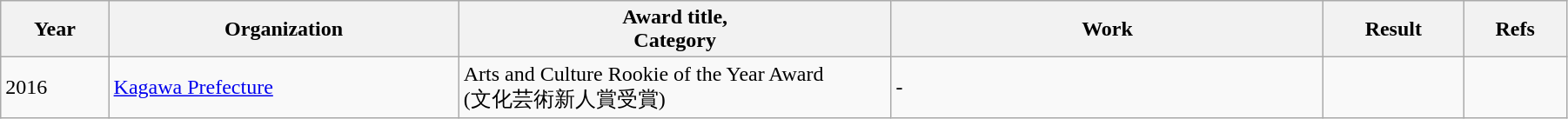<table class="wikitable" style="width:95%;" cellpadding="5">
<tr>
<th scope="col" style="width:30px;">Year</th>
<th scope="col" style="width:120px;">Organization</th>
<th scope="col" style="width:150px;">Award title,<br>Category</th>
<th scope="col" style="width:150px;">Work</th>
<th scope="col" style="width:10px;">Result</th>
<th scope="col" style="width:10px;">Refs<br></th>
</tr>
<tr>
<td>2016</td>
<td><a href='#'>Kagawa Prefecture</a></td>
<td>Arts and Culture Rookie of the Year Award<br>(文化芸術新人賞受賞)</td>
<td>-</td>
<td></td>
<td></td>
</tr>
</table>
